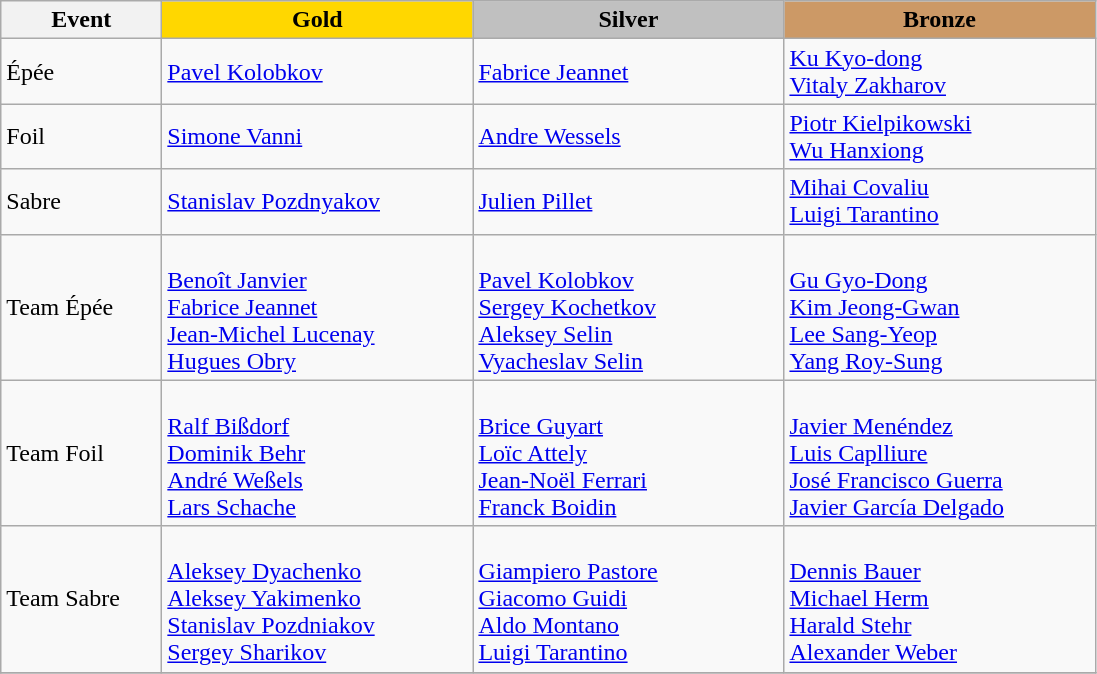<table class="wikitable">
<tr>
<th width="100">Event</th>
<th style="background-color:gold;" width="200"> Gold</th>
<th style="background-color:silver;" width="200"> Silver</th>
<th style="background-color:#CC9966;" width="200"> Bronze</th>
</tr>
<tr>
<td>Épée</td>
<td> <a href='#'>Pavel Kolobkov</a></td>
<td> <a href='#'>Fabrice Jeannet</a></td>
<td> <a href='#'>Ku Kyo-dong</a> <br>  <a href='#'>Vitaly Zakharov</a></td>
</tr>
<tr>
<td>Foil</td>
<td> <a href='#'>Simone Vanni</a></td>
<td> <a href='#'>Andre Wessels</a></td>
<td> <a href='#'>Piotr Kielpikowski</a> <br>  <a href='#'>Wu Hanxiong</a></td>
</tr>
<tr>
<td>Sabre</td>
<td> <a href='#'>Stanislav Pozdnyakov</a></td>
<td> <a href='#'>Julien Pillet</a></td>
<td> <a href='#'>Mihai Covaliu</a> <br>  <a href='#'>Luigi Tarantino</a></td>
</tr>
<tr>
<td>Team Épée</td>
<td><br><a href='#'>Benoît Janvier</a><br><a href='#'>Fabrice Jeannet</a><br><a href='#'>Jean-Michel Lucenay</a><br><a href='#'>Hugues Obry</a></td>
<td><br><a href='#'>Pavel Kolobkov</a><br><a href='#'>Sergey Kochetkov</a><br><a href='#'>Aleksey Selin</a><br><a href='#'>Vyacheslav Selin</a></td>
<td><br><a href='#'>Gu Gyo-Dong</a><br><a href='#'>Kim Jeong-Gwan</a><br><a href='#'>Lee Sang-Yeop</a><br><a href='#'>Yang Roy-Sung</a></td>
</tr>
<tr>
<td>Team Foil</td>
<td><br><a href='#'>Ralf Bißdorf</a><br><a href='#'>Dominik Behr</a><br><a href='#'>André Weßels</a><br><a href='#'>Lars Schache</a></td>
<td><br><a href='#'>Brice Guyart</a><br><a href='#'>Loïc Attely</a><br><a href='#'>Jean-Noël Ferrari</a><br><a href='#'>Franck Boidin</a></td>
<td><br><a href='#'>Javier Menéndez</a><br><a href='#'>Luis Caplliure</a><br><a href='#'>José Francisco Guerra</a><br><a href='#'>Javier García Delgado</a></td>
</tr>
<tr>
<td>Team Sabre</td>
<td><br><a href='#'>Aleksey Dyachenko</a><br><a href='#'>Aleksey Yakimenko</a><br><a href='#'>Stanislav Pozdniakov</a><br><a href='#'>Sergey Sharikov</a></td>
<td><br><a href='#'>Giampiero Pastore</a><br><a href='#'>Giacomo Guidi</a><br><a href='#'>Aldo Montano</a><br><a href='#'>Luigi Tarantino</a></td>
<td><br><a href='#'>Dennis Bauer</a><br><a href='#'>Michael Herm</a><br><a href='#'>Harald Stehr</a><br><a href='#'>Alexander Weber</a></td>
</tr>
<tr>
</tr>
</table>
